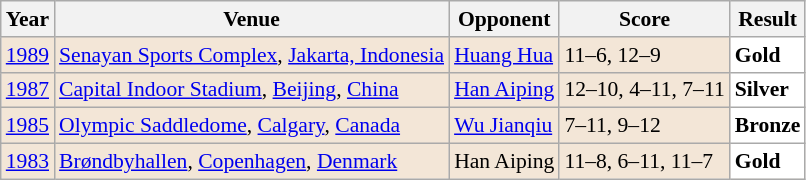<table class="sortable wikitable" style="font-size: 90%;">
<tr>
<th>Year</th>
<th>Venue</th>
<th>Opponent</th>
<th>Score</th>
<th>Result</th>
</tr>
<tr style="background:#F3E6D7">
<td align="center"><a href='#'>1989</a></td>
<td align="left"><a href='#'>Senayan Sports Complex</a>, <a href='#'>Jakarta, Indonesia</a></td>
<td align="left"> <a href='#'>Huang Hua</a></td>
<td align="left">11–6, 12–9</td>
<td style="text-align:left; background:white"> <strong>Gold</strong></td>
</tr>
<tr style="background:#F3E6D7">
<td align="center"><a href='#'>1987</a></td>
<td align="left"><a href='#'>Capital Indoor Stadium</a>, <a href='#'>Beijing</a>, <a href='#'>China</a></td>
<td align="left"> <a href='#'>Han Aiping</a></td>
<td align="left">12–10, 4–11, 7–11</td>
<td style="text-align:left; background:white"> <strong>Silver</strong></td>
</tr>
<tr style="background:#F3E6D7">
<td align="center"><a href='#'>1985</a></td>
<td align="left"><a href='#'>Olympic Saddledome</a>, <a href='#'>Calgary</a>, <a href='#'>Canada</a></td>
<td align="left"> <a href='#'>Wu Jianqiu</a></td>
<td align="left">7–11, 9–12</td>
<td style="text-align:left; background:white"> <strong>Bronze</strong></td>
</tr>
<tr style="background:#F3E6D7">
<td align="center"><a href='#'>1983</a></td>
<td align="left"><a href='#'>Brøndbyhallen</a>, <a href='#'>Copenhagen</a>, <a href='#'>Denmark</a></td>
<td align="left"> Han Aiping</td>
<td align="left">11–8, 6–11, 11–7</td>
<td style="text-align:left; background:white"> <strong>Gold</strong></td>
</tr>
</table>
